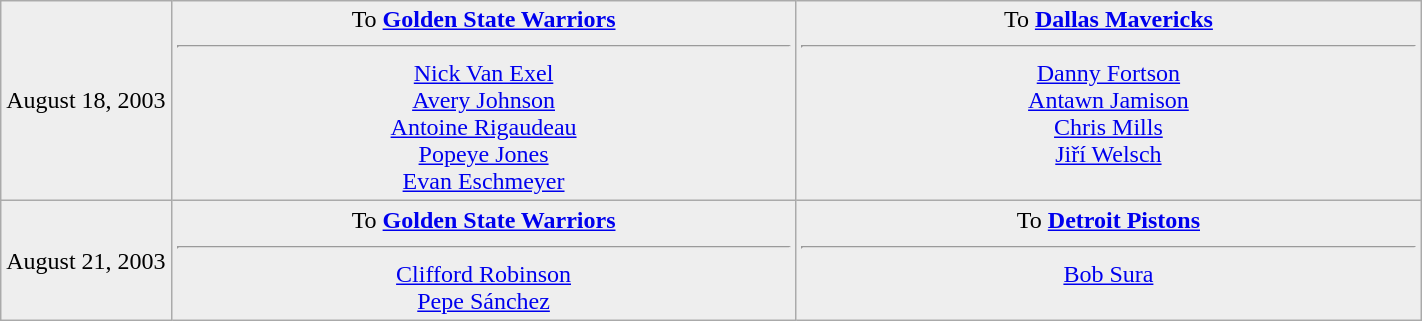<table class="wikitable sortable sortable" style="text-align: center">
<tr style="background:#eee;">
<td style="width:12%">August 18, 2003</td>
<td style="width:44%; vertical-align:top;">To <strong><a href='#'>Golden State Warriors</a></strong><hr><a href='#'>Nick Van Exel</a> <br><a href='#'>Avery Johnson</a><br><a href='#'>Antoine Rigaudeau</a><br><a href='#'>Popeye Jones</a><br><a href='#'>Evan Eschmeyer</a></td>
<td style="width:44%; vertical-align:top;">To <strong><a href='#'>Dallas Mavericks</a></strong><hr><a href='#'>Danny Fortson</a><br><a href='#'>Antawn Jamison</a><br><a href='#'>Chris Mills</a><br><a href='#'>Jiří Welsch</a></td>
</tr>
<tr style="background:#eee;">
<td style="width:12%">August 21, 2003</td>
<td style="width:44%; vertical-align:top;">To <strong><a href='#'>Golden State Warriors</a></strong><hr><a href='#'>Clifford Robinson</a><br><a href='#'>Pepe Sánchez</a></td>
<td style="width:44%; vertical-align:top;">To <strong><a href='#'>Detroit Pistons</a></strong><hr><a href='#'>Bob Sura</a></td>
</tr>
</table>
